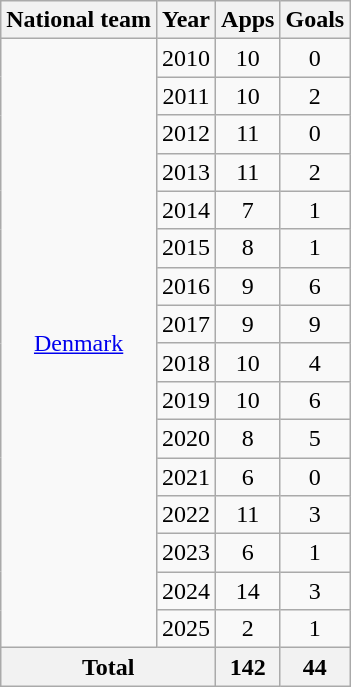<table class=wikitable style=text-align:center>
<tr>
<th>National team</th>
<th>Year</th>
<th>Apps</th>
<th>Goals</th>
</tr>
<tr>
<td rowspan=16><a href='#'>Denmark</a></td>
<td>2010</td>
<td>10</td>
<td>0</td>
</tr>
<tr>
<td>2011</td>
<td>10</td>
<td>2</td>
</tr>
<tr>
<td>2012</td>
<td>11</td>
<td>0</td>
</tr>
<tr>
<td>2013</td>
<td>11</td>
<td>2</td>
</tr>
<tr>
<td>2014</td>
<td>7</td>
<td>1</td>
</tr>
<tr>
<td>2015</td>
<td>8</td>
<td>1</td>
</tr>
<tr>
<td>2016</td>
<td>9</td>
<td>6</td>
</tr>
<tr>
<td>2017</td>
<td>9</td>
<td>9</td>
</tr>
<tr>
<td>2018</td>
<td>10</td>
<td>4</td>
</tr>
<tr>
<td>2019</td>
<td>10</td>
<td>6</td>
</tr>
<tr>
<td>2020</td>
<td>8</td>
<td>5</td>
</tr>
<tr>
<td>2021</td>
<td>6</td>
<td>0</td>
</tr>
<tr>
<td>2022</td>
<td>11</td>
<td>3</td>
</tr>
<tr>
<td>2023</td>
<td>6</td>
<td>1</td>
</tr>
<tr>
<td>2024</td>
<td>14</td>
<td>3</td>
</tr>
<tr>
<td>2025</td>
<td>2</td>
<td>1</td>
</tr>
<tr>
<th colspan=2>Total</th>
<th>142</th>
<th>44</th>
</tr>
</table>
